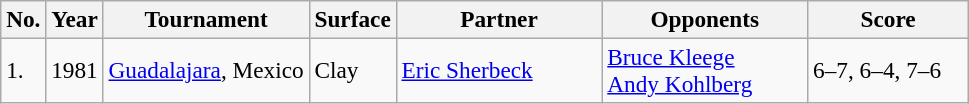<table class="sortable wikitable" style=font-size:97%>
<tr>
<th>No.</th>
<th>Year</th>
<th !style="width:140px">Tournament</th>
<th style="width:50px">Surface</th>
<th style="width:130px">Partner</th>
<th style="width:130px">Opponents</th>
<th style="width:100px" class="unsortable">Score</th>
</tr>
<tr>
<td>1.</td>
<td>1981</td>
<td><a href='#'>Guadalajara</a>, Mexico</td>
<td>Clay</td>
<td> <a href='#'>Eric Sherbeck</a></td>
<td> <a href='#'>Bruce Kleege</a><br> <a href='#'>Andy Kohlberg</a></td>
<td>6–7, 6–4, 7–6</td>
</tr>
</table>
